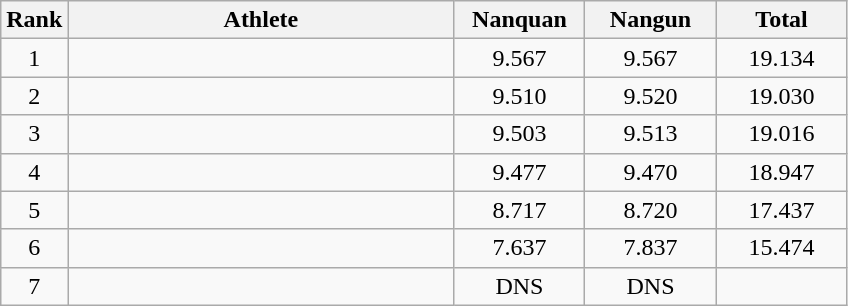<table class="wikitable" style="text-align:center">
<tr>
<th width=20>Rank</th>
<th width=250>Athlete</th>
<th width=80>Nanquan</th>
<th width=80>Nangun</th>
<th width=80>Total</th>
</tr>
<tr>
<td>1</td>
<td align="left"></td>
<td>9.567</td>
<td>9.567</td>
<td>19.134</td>
</tr>
<tr>
<td>2</td>
<td align="left"></td>
<td>9.510</td>
<td>9.520</td>
<td>19.030</td>
</tr>
<tr>
<td>3</td>
<td align="left"></td>
<td>9.503</td>
<td>9.513</td>
<td>19.016</td>
</tr>
<tr>
<td>4</td>
<td align="left"></td>
<td>9.477</td>
<td>9.470</td>
<td>18.947</td>
</tr>
<tr>
<td>5</td>
<td align="left"></td>
<td>8.717</td>
<td>8.720</td>
<td>17.437</td>
</tr>
<tr>
<td>6</td>
<td align="left"></td>
<td>7.637</td>
<td>7.837</td>
<td>15.474</td>
</tr>
<tr>
<td>7</td>
<td align="left"></td>
<td>DNS</td>
<td>DNS</td>
<td></td>
</tr>
</table>
